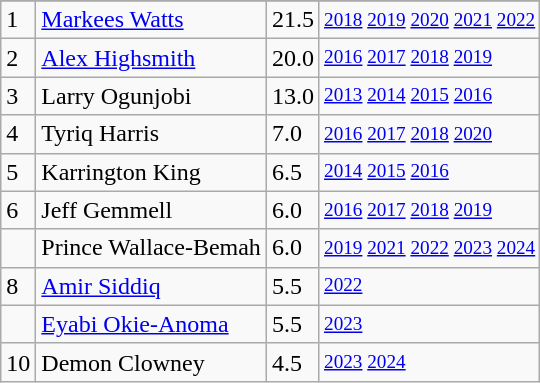<table class="wikitable">
<tr>
</tr>
<tr>
<td>1</td>
<td><a href='#'>Markees Watts</a></td>
<td>21.5</td>
<td style="font-size:80%;"><a href='#'>2018</a> <a href='#'>2019</a> <a href='#'>2020</a> <a href='#'>2021</a> <a href='#'>2022</a></td>
</tr>
<tr>
<td>2</td>
<td><a href='#'>Alex Highsmith</a></td>
<td>20.0</td>
<td style="font-size:80%;"><a href='#'>2016</a> <a href='#'>2017</a> <a href='#'>2018</a> <a href='#'>2019</a></td>
</tr>
<tr>
<td>3</td>
<td>Larry Ogunjobi</td>
<td>13.0</td>
<td style="font-size:80%;"><a href='#'>2013</a> <a href='#'>2014</a> <a href='#'>2015</a> <a href='#'>2016</a></td>
</tr>
<tr>
<td>4</td>
<td>Tyriq Harris</td>
<td>7.0</td>
<td style="font-size:80%;"><a href='#'>2016</a> <a href='#'>2017</a> <a href='#'>2018</a> <a href='#'>2020</a></td>
</tr>
<tr>
<td>5</td>
<td>Karrington King</td>
<td>6.5</td>
<td style="font-size:80%;"><a href='#'>2014</a> <a href='#'>2015</a> <a href='#'>2016</a></td>
</tr>
<tr>
<td>6</td>
<td>Jeff Gemmell</td>
<td>6.0</td>
<td style="font-size:80%;"><a href='#'>2016</a> <a href='#'>2017</a> <a href='#'>2018</a> <a href='#'>2019</a></td>
</tr>
<tr>
<td></td>
<td>Prince Wallace-Bemah</td>
<td>6.0</td>
<td style="font-size:80%;"><a href='#'>2019</a> <a href='#'>2021</a> <a href='#'>2022</a> <a href='#'>2023</a> <a href='#'>2024</a></td>
</tr>
<tr>
<td>8</td>
<td><a href='#'>Amir Siddiq</a></td>
<td>5.5</td>
<td style="font-size:80%;"><a href='#'>2022</a></td>
</tr>
<tr>
<td></td>
<td><a href='#'>Eyabi Okie-Anoma</a></td>
<td>5.5</td>
<td style="font-size:80%;"><a href='#'>2023</a></td>
</tr>
<tr>
<td>10</td>
<td>Demon Clowney</td>
<td>4.5</td>
<td style="font-size:80%;"><a href='#'>2023</a> <a href='#'>2024</a></td>
</tr>
</table>
